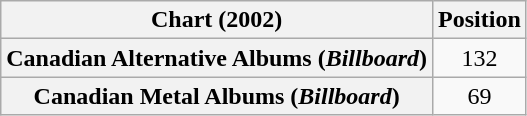<table class="wikitable sortable plainrowheaders" style="text-align:center;">
<tr>
<th scope="col">Chart (2002)</th>
<th scope="col">Position</th>
</tr>
<tr>
<th scope="row">Canadian Alternative Albums (<em>Billboard</em>)</th>
<td align="center">132</td>
</tr>
<tr>
<th scope="row">Canadian Metal Albums (<em>Billboard</em>)</th>
<td align="center">69</td>
</tr>
</table>
